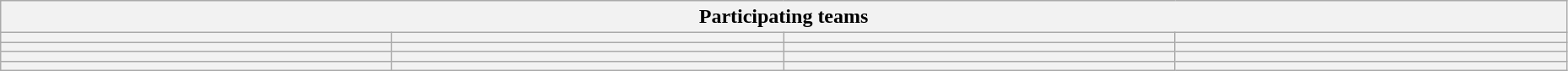<table class="wikitable" style="width:98%;">
<tr>
<th colspan=4>Participating teams</th>
</tr>
<tr>
<th width=25%></th>
<th width=25%></th>
<th width=25%></th>
<th width=25%></th>
</tr>
<tr>
<th></th>
<th></th>
<th></th>
<th></th>
</tr>
<tr>
<th></th>
<th></th>
<th></th>
<th></th>
</tr>
<tr>
<th></th>
<th></th>
<th></th>
<th></th>
</tr>
</table>
